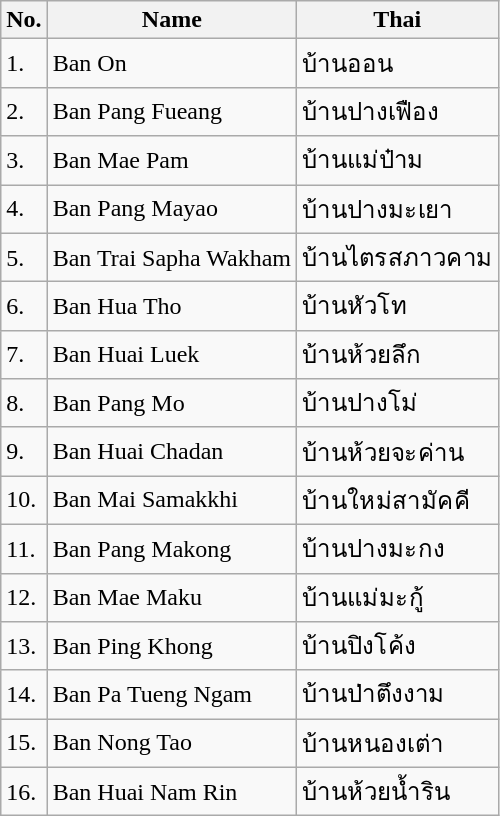<table class="wikitable sortable">
<tr>
<th>No.</th>
<th>Name</th>
<th>Thai</th>
</tr>
<tr>
<td>1.</td>
<td>Ban On</td>
<td>บ้านออน</td>
</tr>
<tr>
<td>2.</td>
<td>Ban Pang Fueang</td>
<td>บ้านปางเฟือง</td>
</tr>
<tr>
<td>3.</td>
<td>Ban Mae Pam</td>
<td>บ้านแม่ป๋าม</td>
</tr>
<tr>
<td>4.</td>
<td>Ban Pang Mayao</td>
<td>บ้านปางมะเยา</td>
</tr>
<tr>
<td>5.</td>
<td>Ban Trai Sapha Wakham</td>
<td>บ้านไตรสภาวคาม</td>
</tr>
<tr>
<td>6.</td>
<td>Ban Hua Tho</td>
<td>บ้านหัวโท</td>
</tr>
<tr>
<td>7.</td>
<td>Ban Huai Luek</td>
<td>บ้านห้วยลึก</td>
</tr>
<tr>
<td>8.</td>
<td>Ban Pang Mo</td>
<td>บ้านปางโม่</td>
</tr>
<tr>
<td>9.</td>
<td>Ban Huai Chadan</td>
<td>บ้านห้วยจะค่าน</td>
</tr>
<tr>
<td>10.</td>
<td>Ban Mai Samakkhi</td>
<td>บ้านใหม่สามัคคี</td>
</tr>
<tr>
<td>11.</td>
<td>Ban Pang Makong</td>
<td>บ้านปางมะกง</td>
</tr>
<tr>
<td>12.</td>
<td>Ban Mae Maku</td>
<td>บ้านแม่มะกู้</td>
</tr>
<tr>
<td>13.</td>
<td>Ban Ping Khong</td>
<td>บ้านปิงโค้ง</td>
</tr>
<tr>
<td>14.</td>
<td>Ban Pa Tueng Ngam</td>
<td>บ้านป่าตึงงาม</td>
</tr>
<tr>
<td>15.</td>
<td>Ban Nong Tao</td>
<td>บ้านหนองเต่า</td>
</tr>
<tr>
<td>16.</td>
<td>Ban Huai Nam Rin</td>
<td>บ้านห้วยน้ำริน</td>
</tr>
</table>
